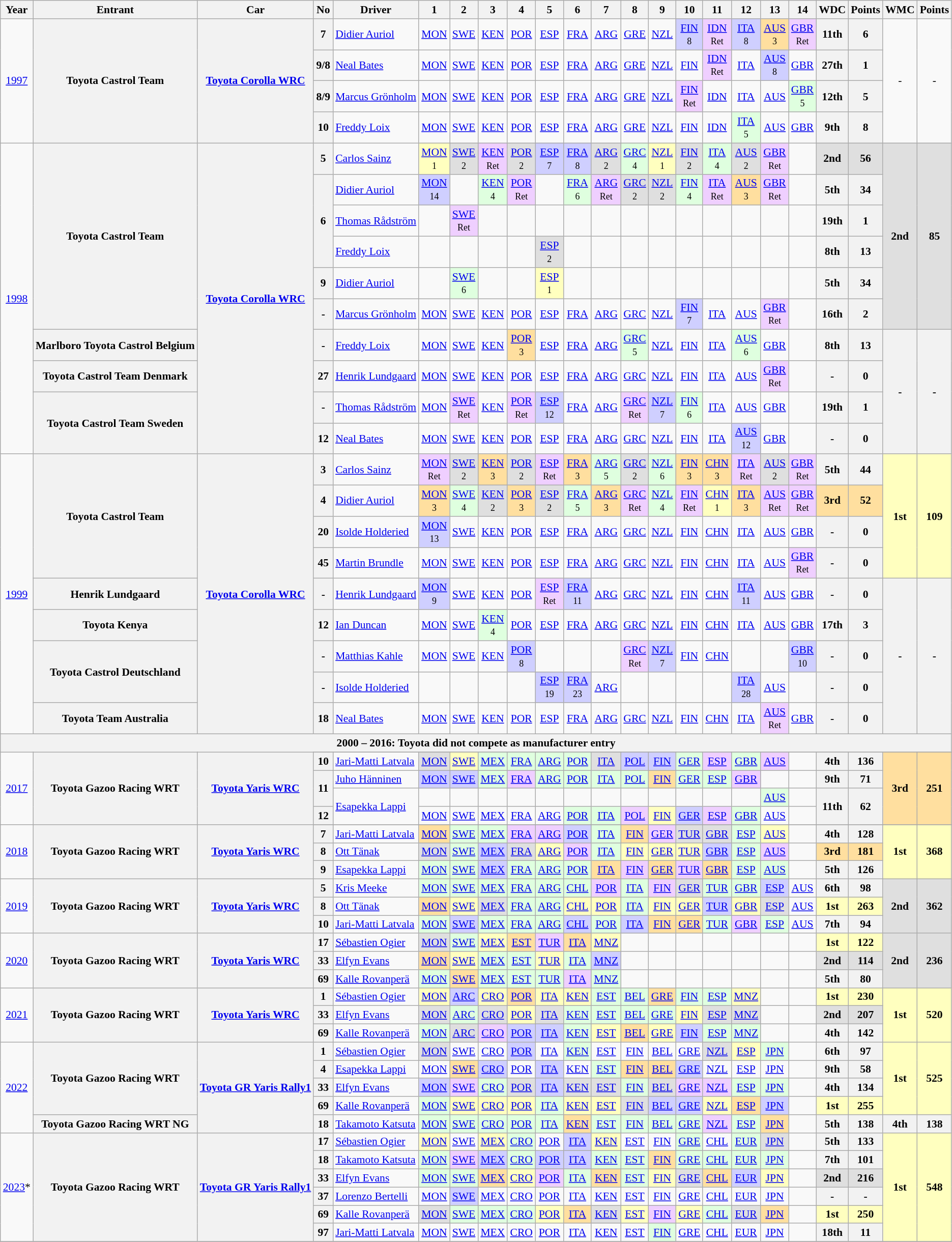<table class="wikitable" style="text-align:center; font-size:90%">
<tr>
<th>Year</th>
<th>Entrant</th>
<th>Car</th>
<th>No</th>
<th>Driver</th>
<th>1</th>
<th>2</th>
<th>3</th>
<th>4</th>
<th>5</th>
<th>6</th>
<th>7</th>
<th>8</th>
<th>9</th>
<th>10</th>
<th>11</th>
<th>12</th>
<th>13</th>
<th>14</th>
<th>WDC</th>
<th>Points</th>
<th>WMC</th>
<th>Points</th>
</tr>
<tr>
<td rowspan="4"><a href='#'>1997</a></td>
<th rowspan="4">Toyota Castrol Team</th>
<th rowspan="4"><a href='#'>Toyota Corolla WRC</a></th>
<th>7</th>
<td align="left"> <a href='#'>Didier Auriol</a></td>
<td><a href='#'>MON</a></td>
<td><a href='#'>SWE</a></td>
<td><a href='#'>KEN</a></td>
<td><a href='#'>POR</a></td>
<td><a href='#'>ESP</a></td>
<td><a href='#'>FRA</a></td>
<td><a href='#'>ARG</a></td>
<td><a href='#'>GRE</a></td>
<td><a href='#'>NZL</a></td>
<td style="background:#CFCFFF;"><a href='#'>FIN</a><br><small>8</small></td>
<td style="background:#EFCFFF;"><a href='#'>IDN</a><br><small>Ret</small></td>
<td style="background:#CFCFFF;"><a href='#'>ITA</a><br><small>8</small></td>
<td style="background:#FFDF9F;"><a href='#'>AUS</a><br><small>3</small></td>
<td style="background:#EFCFFF;"><a href='#'>GBR</a><br><small>Ret</small></td>
<th>11th</th>
<th>6</th>
<td rowspan="4">-</td>
<td rowspan="4">-</td>
</tr>
<tr>
<th>9/8</th>
<td align="left"> <a href='#'>Neal Bates</a></td>
<td><a href='#'>MON</a></td>
<td><a href='#'>SWE</a></td>
<td><a href='#'>KEN</a></td>
<td><a href='#'>POR</a></td>
<td><a href='#'>ESP</a></td>
<td><a href='#'>FRA</a></td>
<td><a href='#'>ARG</a></td>
<td><a href='#'>GRE</a></td>
<td><a href='#'>NZL</a></td>
<td><a href='#'>FIN</a></td>
<td style="background:#EFCFFF;"><a href='#'>IDN</a><br><small>Ret</small></td>
<td><a href='#'>ITA</a></td>
<td style="background:#CFCFFF;"><a href='#'>AUS</a><br><small>8</small></td>
<td><a href='#'>GBR</a></td>
<th>27th</th>
<th>1</th>
</tr>
<tr>
<th>8/9</th>
<td align="left"> <a href='#'>Marcus Grönholm</a></td>
<td><a href='#'>MON</a></td>
<td><a href='#'>SWE</a></td>
<td><a href='#'>KEN</a></td>
<td><a href='#'>POR</a></td>
<td><a href='#'>ESP</a></td>
<td><a href='#'>FRA</a></td>
<td><a href='#'>ARG</a></td>
<td><a href='#'>GRE</a></td>
<td><a href='#'>NZL</a></td>
<td style="background:#EFCFFF;"><a href='#'>FIN</a><br><small>Ret</small></td>
<td><a href='#'>IDN</a></td>
<td><a href='#'>ITA</a></td>
<td><a href='#'>AUS</a></td>
<td style="background:#DFFFDF;"><a href='#'>GBR</a><br><small>5</small></td>
<th>12th</th>
<th>5</th>
</tr>
<tr>
<th>10</th>
<td align="left"> <a href='#'>Freddy Loix</a></td>
<td><a href='#'>MON</a></td>
<td><a href='#'>SWE</a></td>
<td><a href='#'>KEN</a></td>
<td><a href='#'>POR</a></td>
<td><a href='#'>ESP</a></td>
<td><a href='#'>FRA</a></td>
<td><a href='#'>ARG</a></td>
<td><a href='#'>GRE</a></td>
<td><a href='#'>NZL</a></td>
<td><a href='#'>FIN</a></td>
<td><a href='#'>IDN</a></td>
<td style="background:#DFFFDF;"><a href='#'>ITA</a><br><small>5</small></td>
<td><a href='#'>AUS</a></td>
<td><a href='#'>GBR</a></td>
<th>9th</th>
<th>8</th>
</tr>
<tr>
<td rowspan="10"><a href='#'>1998</a></td>
<th rowspan="6">Toyota Castrol Team</th>
<th rowspan="10"><a href='#'>Toyota Corolla WRC</a></th>
<th>5</th>
<td align="left"> <a href='#'>Carlos Sainz</a></td>
<td style="background:#FFFFBF;"><a href='#'>MON</a><br><small>1</small></td>
<td style="background:#DFDFDF;"><a href='#'>SWE</a><br><small>2</small></td>
<td style="background:#EFCFFF;"><a href='#'>KEN</a><br><small>Ret</small></td>
<td style="background:#DFDFDF;"><a href='#'>POR</a><br><small>2</small></td>
<td style="background:#CFCFFF;"><a href='#'>ESP</a><br><small>7</small></td>
<td style="background:#CFCFFF;"><a href='#'>FRA</a><br><small>8</small></td>
<td style="background:#DFDFDF;"><a href='#'>ARG</a><br><small>2</small></td>
<td style="background:#DFFFDF;"><a href='#'>GRC</a><br><small>4</small></td>
<td style="background:#FFFFBF;"><a href='#'>NZL</a><br><small>1</small></td>
<td style="background:#DFDFDF;"><a href='#'>FIN</a><br><small>2</small></td>
<td style="background:#DFFFDF;"><a href='#'>ITA</a><br><small>4</small></td>
<td style="background:#DFDFDF;"><a href='#'>AUS</a><br><small>2</small></td>
<td style="background:#EFCFFF;"><a href='#'>GBR</a><br><small>Ret</small></td>
<td></td>
<td style="background:#DFDFDF;"><strong>2nd</strong></td>
<td style="background:#DFDFDF;"><strong>56</strong></td>
<td rowspan="6" style="background:#DFDFDF;"><strong>2nd</strong></td>
<td rowspan="6" style="background:#DFDFDF;"><strong>85</strong></td>
</tr>
<tr>
<th rowspan=3>6</th>
<td align="left"> <a href='#'>Didier Auriol</a></td>
<td style="background:#CFCFFF;"><a href='#'>MON</a><br><small>14</small></td>
<td></td>
<td style="background:#DFFFDF;"><a href='#'>KEN</a><br><small>4</small></td>
<td style="background:#EFCFFF;"><a href='#'>POR</a><br><small>Ret</small></td>
<td></td>
<td style="background:#DFFFDF;"><a href='#'>FRA</a><br><small>6</small></td>
<td style="background:#EFCFFF;"><a href='#'>ARG</a><br><small>Ret</small></td>
<td style="background:#DFDFDF;"><a href='#'>GRC</a><br><small>2</small></td>
<td style="background:#DFDFDF;"><a href='#'>NZL</a><br><small>2</small></td>
<td style="background:#DFFFDF;"><a href='#'>FIN</a><br><small>4</small></td>
<td style="background:#EFCFFF;"><a href='#'>ITA</a><br><small>Ret</small></td>
<td style="background:#FFDF9F;"><a href='#'>AUS</a><br><small>3</small></td>
<td style="background:#EFCFFF;"><a href='#'>GBR</a><br><small>Ret</small></td>
<td></td>
<th>5th</th>
<th>34</th>
</tr>
<tr>
<td align="left"> <a href='#'>Thomas Rådström</a></td>
<td></td>
<td style="background:#EFCFFF;"><a href='#'>SWE</a><br><small>Ret</small></td>
<td></td>
<td></td>
<td></td>
<td></td>
<td></td>
<td></td>
<td></td>
<td></td>
<td></td>
<td></td>
<td></td>
<td></td>
<th>19th</th>
<th>1</th>
</tr>
<tr>
<td align="left"> <a href='#'>Freddy Loix</a></td>
<td></td>
<td></td>
<td></td>
<td></td>
<td style="background:#DFDFDF;"><a href='#'>ESP</a><br><small>2</small></td>
<td></td>
<td></td>
<td></td>
<td></td>
<td></td>
<td></td>
<td></td>
<td></td>
<td></td>
<th>8th</th>
<th>13</th>
</tr>
<tr>
<th>9</th>
<td align="left"> <a href='#'>Didier Auriol</a></td>
<td></td>
<td style="background:#DFFFDF;"><a href='#'>SWE</a><br><small>6</small></td>
<td></td>
<td></td>
<td style="background:#FFFFBF;"><a href='#'>ESP</a><br><small>1</small></td>
<td></td>
<td></td>
<td></td>
<td></td>
<td></td>
<td></td>
<td></td>
<td></td>
<td></td>
<th>5th</th>
<th>34</th>
</tr>
<tr>
<th>-</th>
<td align="left"> <a href='#'>Marcus Grönholm</a></td>
<td><a href='#'>MON</a></td>
<td><a href='#'>SWE</a></td>
<td><a href='#'>KEN</a></td>
<td><a href='#'>POR</a></td>
<td><a href='#'>ESP</a></td>
<td><a href='#'>FRA</a></td>
<td><a href='#'>ARG</a></td>
<td><a href='#'>GRC</a></td>
<td><a href='#'>NZL</a></td>
<td style="background:#CFCFFF;"><a href='#'>FIN</a><br><small>7</small></td>
<td><a href='#'>ITA</a></td>
<td><a href='#'>AUS</a></td>
<td style="background:#EFCFFF;"><a href='#'>GBR</a><br><small>Ret</small></td>
<td></td>
<th>16th</th>
<th>2</th>
</tr>
<tr>
<th>Marlboro Toyota Castrol Belgium</th>
<th>-</th>
<td align="left"> <a href='#'>Freddy Loix</a></td>
<td><a href='#'>MON</a></td>
<td><a href='#'>SWE</a></td>
<td><a href='#'>KEN</a></td>
<td style="background:#FFDF9F;"><a href='#'>POR</a><br><small>3</small></td>
<td><a href='#'>ESP</a></td>
<td><a href='#'>FRA</a></td>
<td><a href='#'>ARG</a></td>
<td style="background:#DFFFDF;"><a href='#'>GRC</a><br><small>5</small></td>
<td><a href='#'>NZL</a></td>
<td><a href='#'>FIN</a></td>
<td><a href='#'>ITA</a></td>
<td style="background:#DFFFDF;"><a href='#'>AUS</a><br><small>6</small></td>
<td><a href='#'>GBR</a></td>
<td></td>
<th>8th</th>
<th>13</th>
<th rowspan="4">-</th>
<th rowspan="4">-</th>
</tr>
<tr>
<th>Toyota Castrol Team Denmark</th>
<th>27</th>
<td align="left"> <a href='#'>Henrik Lundgaard</a></td>
<td><a href='#'>MON</a></td>
<td><a href='#'>SWE</a></td>
<td><a href='#'>KEN</a></td>
<td><a href='#'>POR</a></td>
<td><a href='#'>ESP</a></td>
<td><a href='#'>FRA</a></td>
<td><a href='#'>ARG</a></td>
<td><a href='#'>GRC</a></td>
<td><a href='#'>NZL</a></td>
<td><a href='#'>FIN</a></td>
<td><a href='#'>ITA</a></td>
<td><a href='#'>AUS</a></td>
<td style="background:#EFCFFF;"><a href='#'>GBR</a><br><small>Ret</small></td>
<td></td>
<th>-</th>
<th>0</th>
</tr>
<tr>
<th rowspan=2>Toyota Castrol Team Sweden</th>
<th>-</th>
<td align="left"> <a href='#'>Thomas Rådström</a></td>
<td><a href='#'>MON</a></td>
<td style="background:#EFCFFF;"><a href='#'>SWE</a><br><small>Ret</small></td>
<td><a href='#'>KEN</a></td>
<td style="background:#EFCFFF;"><a href='#'>POR</a><br><small>Ret</small></td>
<td style="background:#CFCFFF;"><a href='#'>ESP</a><br><small>12</small></td>
<td><a href='#'>FRA</a></td>
<td><a href='#'>ARG</a></td>
<td style="background:#EFCFFF;"><a href='#'>GRC</a><br><small>Ret</small></td>
<td style="background:#CFCFFF;"><a href='#'>NZL</a><br><small>7</small></td>
<td style="background:#DFFFDF;"><a href='#'>FIN</a><br><small>6</small></td>
<td><a href='#'>ITA</a></td>
<td><a href='#'>AUS</a></td>
<td><a href='#'>GBR</a></td>
<td></td>
<th>19th</th>
<th>1</th>
</tr>
<tr>
<th>12</th>
<td align="left"> <a href='#'>Neal Bates</a></td>
<td><a href='#'>MON</a></td>
<td><a href='#'>SWE</a></td>
<td><a href='#'>KEN</a></td>
<td><a href='#'>POR</a></td>
<td><a href='#'>ESP</a></td>
<td><a href='#'>FRA</a></td>
<td><a href='#'>ARG</a></td>
<td><a href='#'>GRC</a></td>
<td><a href='#'>NZL</a></td>
<td><a href='#'>FIN</a></td>
<td><a href='#'>ITA</a></td>
<td style="background:#CFCFFF;"><a href='#'>AUS</a><br><small>12</small></td>
<td><a href='#'>GBR</a></td>
<td></td>
<th>-</th>
<th>0</th>
</tr>
<tr>
<td rowspan="9"><a href='#'>1999</a></td>
<th rowspan="4">Toyota Castrol Team</th>
<th rowspan="9"><a href='#'>Toyota Corolla WRC</a></th>
<th>3</th>
<td align="left"> <a href='#'>Carlos Sainz</a></td>
<td style="background:#EFCFFF;"><a href='#'>MON</a><br><small>Ret</small></td>
<td style="background:#DFDFDF;"><a href='#'>SWE</a><br><small>2</small></td>
<td style="background:#FFDF9F;"><a href='#'>KEN</a><br><small>3</small></td>
<td style="background:#DFDFDF;"><a href='#'>POR</a><br><small>2</small></td>
<td style="background:#EFCFFF;"><a href='#'>ESP</a><br><small>Ret</small></td>
<td style="background:#FFDF9F;"><a href='#'>FRA</a><br><small>3</small></td>
<td style="background:#DFFFDF;"><a href='#'>ARG</a><br><small>5</small></td>
<td style="background:#DFDFDF;"><a href='#'>GRC</a><br><small>2</small></td>
<td style="background:#DFFFDF;"><a href='#'>NZL</a><br><small>6</small></td>
<td style="background:#FFDF9F;"><a href='#'>FIN</a><br><small>3</small></td>
<td style="background:#FFDF9F;"><a href='#'>CHN</a><br><small>3</small></td>
<td style="background:#EFCFFF;"><a href='#'>ITA</a><br><small>Ret</small></td>
<td style="background:#DFDFDF;"><a href='#'>AUS</a><br><small>2</small></td>
<td style="background:#EFCFFF;"><a href='#'>GBR</a><br><small>Ret</small></td>
<th>5th</th>
<th>44</th>
<td rowspan="4" style="background:#FFFFBF;"><strong>1st</strong></td>
<td rowspan="4" style="background:#FFFFBF;"><strong>109</strong></td>
</tr>
<tr>
<th>4</th>
<td align="left"> <a href='#'>Didier Auriol</a></td>
<td style="background:#FFDF9F;"><a href='#'>MON</a><br><small>3</small></td>
<td style="background:#DFFFDF;"><a href='#'>SWE</a><br><small>4</small></td>
<td style="background:#DFDFDF;"><a href='#'>KEN</a><br><small>2</small></td>
<td style="background:#FFDF9F;"><a href='#'>POR</a><br><small>3</small></td>
<td style="background:#DFDFDF;"><a href='#'>ESP</a><br><small>2</small></td>
<td style="background:#DFFFDF;"><a href='#'>FRA</a><br><small>5</small></td>
<td style="background:#FFDF9F;"><a href='#'>ARG</a><br><small>3</small></td>
<td style="background:#EFCFFF;"><a href='#'>GRC</a><br><small>Ret</small></td>
<td style="background:#DFFFDF;"><a href='#'>NZL</a><br><small>4</small></td>
<td style="background:#EFCFFF;"><a href='#'>FIN</a><br><small>Ret</small></td>
<td style="background:#FFFFBF;"><a href='#'>CHN</a><br><small>1</small></td>
<td style="background:#FFDF9F;"><a href='#'>ITA</a><br><small>3</small></td>
<td style="background:#EFCFFF;"><a href='#'>AUS</a><br><small>Ret</small></td>
<td style="background:#EFCFFF;"><a href='#'>GBR</a><br><small>Ret</small></td>
<td style="background:#FFDF9F;"><strong>3rd</strong></td>
<td style="background:#FFDF9F;"><strong>52</strong></td>
</tr>
<tr>
<th>20</th>
<td align="left"> <a href='#'>Isolde Holderied</a></td>
<td style="background:#CFCFFF;"><a href='#'>MON</a><br><small>13</small></td>
<td><a href='#'>SWE</a></td>
<td><a href='#'>KEN</a></td>
<td><a href='#'>POR</a></td>
<td><a href='#'>ESP</a></td>
<td><a href='#'>FRA</a></td>
<td><a href='#'>ARG</a></td>
<td><a href='#'>GRC</a></td>
<td><a href='#'>NZL</a></td>
<td><a href='#'>FIN</a></td>
<td><a href='#'>CHN</a></td>
<td><a href='#'>ITA</a></td>
<td><a href='#'>AUS</a></td>
<td><a href='#'>GBR</a></td>
<th>-</th>
<th>0</th>
</tr>
<tr>
<th>45</th>
<td align="left"> <a href='#'>Martin Brundle</a></td>
<td><a href='#'>MON</a></td>
<td><a href='#'>SWE</a></td>
<td><a href='#'>KEN</a></td>
<td><a href='#'>POR</a></td>
<td><a href='#'>ESP</a></td>
<td><a href='#'>FRA</a></td>
<td><a href='#'>ARG</a></td>
<td><a href='#'>GRC</a></td>
<td><a href='#'>NZL</a></td>
<td><a href='#'>FIN</a></td>
<td><a href='#'>CHN</a></td>
<td><a href='#'>ITA</a></td>
<td><a href='#'>AUS</a></td>
<td style="background:#EFCFFF;"><a href='#'>GBR</a><br><small>Ret</small></td>
<th>-</th>
<th>0</th>
</tr>
<tr>
<th>Henrik Lundgaard</th>
<th>-</th>
<td align="left"> <a href='#'>Henrik Lundgaard</a></td>
<td style="background:#CFCFFF;"><a href='#'>MON</a><br><small>9</small></td>
<td><a href='#'>SWE</a></td>
<td><a href='#'>KEN</a></td>
<td><a href='#'>POR</a></td>
<td style="background:#EFCFFF;"><a href='#'>ESP</a><br><small>Ret</small></td>
<td style="background:#CFCFFF;"><a href='#'>FRA</a><br><small>11</small></td>
<td><a href='#'>ARG</a></td>
<td><a href='#'>GRC</a></td>
<td><a href='#'>NZL</a></td>
<td><a href='#'>FIN</a></td>
<td><a href='#'>CHN</a></td>
<td style="background:#CFCFFF;"><a href='#'>ITA</a><br><small>11</small></td>
<td><a href='#'>AUS</a></td>
<td><a href='#'>GBR</a></td>
<th>-</th>
<th>0</th>
<th rowspan="5">-</th>
<th rowspan="5">-</th>
</tr>
<tr>
<th>Toyota Kenya</th>
<th>12</th>
<td align="left"> <a href='#'>Ian Duncan</a></td>
<td><a href='#'>MON</a></td>
<td><a href='#'>SWE</a></td>
<td style="background:#DFFFDF;"><a href='#'>KEN</a><br><small>4</small></td>
<td><a href='#'>POR</a></td>
<td><a href='#'>ESP</a></td>
<td><a href='#'>FRA</a></td>
<td><a href='#'>ARG</a></td>
<td><a href='#'>GRC</a></td>
<td><a href='#'>NZL</a></td>
<td><a href='#'>FIN</a></td>
<td><a href='#'>CHN</a></td>
<td><a href='#'>ITA</a></td>
<td><a href='#'>AUS</a></td>
<td><a href='#'>GBR</a></td>
<th>17th</th>
<th>3</th>
</tr>
<tr>
<th rowspan=2>Toyota Castrol Deutschland</th>
<th>-</th>
<td align="left"> <a href='#'>Matthias Kahle</a></td>
<td><a href='#'>MON</a></td>
<td><a href='#'>SWE</a></td>
<td><a href='#'>KEN</a></td>
<td style="background:#CFCFFF;"><a href='#'>POR</a><br><small>8</small></td>
<td></td>
<td></td>
<td></td>
<td style="background:#EFCFFF;"><a href='#'>GRC</a><br><small>Ret</small></td>
<td style="background:#CFCFFF;"><a href='#'>NZL</a><br><small>7</small></td>
<td><a href='#'>FIN</a></td>
<td><a href='#'>CHN</a></td>
<td></td>
<td></td>
<td style="background:#CFCFFF;"><a href='#'>GBR</a><br><small>10</small></td>
<th>-</th>
<th>0</th>
</tr>
<tr>
<th>-</th>
<td align="left"> <a href='#'>Isolde Holderied</a></td>
<td></td>
<td></td>
<td></td>
<td></td>
<td style="background:#CFCFFF;"><a href='#'>ESP</a><br><small>19</small></td>
<td style="background:#CFCFFF;"><a href='#'>FRA</a><br><small>23</small></td>
<td><a href='#'>ARG</a></td>
<td></td>
<td></td>
<td></td>
<td></td>
<td style="background:#CFCFFF;"><a href='#'>ITA</a><br><small>28</small></td>
<td><a href='#'>AUS</a></td>
<td></td>
<th>-</th>
<th>0</th>
</tr>
<tr>
<th>Toyota Team Australia</th>
<th>18</th>
<td align="left"> <a href='#'>Neal Bates</a></td>
<td><a href='#'>MON</a></td>
<td><a href='#'>SWE</a></td>
<td><a href='#'>KEN</a></td>
<td><a href='#'>POR</a></td>
<td><a href='#'>ESP</a></td>
<td><a href='#'>FRA</a></td>
<td><a href='#'>ARG</a></td>
<td><a href='#'>GRC</a></td>
<td><a href='#'>NZL</a></td>
<td><a href='#'>FIN</a></td>
<td><a href='#'>CHN</a></td>
<td><a href='#'>ITA</a></td>
<td style="background:#EFCFFF;"><a href='#'>AUS</a><br><small>Ret</small></td>
<td><a href='#'>GBR</a></td>
<th>-</th>
<th>0</th>
</tr>
<tr>
<th colspan="23">2000 – 2016: Toyota did not compete as manufacturer entry</th>
</tr>
<tr>
<td rowspan="5"><a href='#'>2017</a></td>
<th rowspan="5">Toyota Gazoo Racing WRT</th>
<th rowspan="5"><a href='#'>Toyota Yaris WRC</a></th>
</tr>
<tr>
<th>10</th>
<td align="left"> <a href='#'>Jari-Matti Latvala</a></td>
<td style="background:#DFDFDF;"><a href='#'>MON</a><br></td>
<td style="background:#FFFFBF;"><a href='#'>SWE</a><br></td>
<td style="background:#DFFFDF;"><a href='#'>MEX</a><br></td>
<td style="background:#DFFFDF;"><a href='#'>FRA</a><br></td>
<td style="background:#DFFFDF;"><a href='#'>ARG</a><br></td>
<td style="background:#DFFFDF;"><a href='#'>POR</a><br></td>
<td style="background:#DFDFDF;"><a href='#'>ITA</a><br></td>
<td style="background:#CFCFFF;"><a href='#'>POL</a><br></td>
<td style="background:#cfcfff;"><a href='#'>FIN</a><br></td>
<td style="background:#dfffdf;"><a href='#'>GER</a><br></td>
<td style="background:#efcfff;"><a href='#'>ESP</a><br></td>
<td style="background:#dfffdf;"><a href='#'>GBR</a><br></td>
<td style="background:#efcfff;"><a href='#'>AUS</a><br></td>
<td></td>
<th>4th</th>
<th>136</th>
<th rowspan="4" style="background:#FFDF9F;">3rd</th>
<th rowspan="4" style="background:#FFDF9F;">251</th>
</tr>
<tr>
<th rowspan="2">11</th>
<td align="left"> <a href='#'>Juho Hänninen</a></td>
<td style="background:#CFCFFF;"><a href='#'>MON</a><br></td>
<td style="background:#CFCFFF;"><a href='#'>SWE</a><br></td>
<td style="background:#DFFFDF;"><a href='#'>MEX</a><br></td>
<td style="background:#EFCFFF;"><a href='#'>FRA</a><br></td>
<td style="background:#DFFFDF;"><a href='#'>ARG</a><br></td>
<td style="background:#DFFFDF;"><a href='#'>POR</a><br></td>
<td style="background:#DFFFDF;"><a href='#'>ITA</a><br></td>
<td style="background:#DFFFDF;"><a href='#'>POL</a><br></td>
<td style="background:#ffdf9f;"><a href='#'>FIN</a><br></td>
<td style="background:#dfffdf;"><a href='#'>GER</a><br></td>
<td style="background:#dfffdf;"><a href='#'>ESP</a><br></td>
<td style="background:#efcfff;"><a href='#'>GBR</a><br></td>
<td></td>
<td></td>
<th>9th</th>
<th>71</th>
</tr>
<tr>
<td rowspan="2" align="left"> <a href='#'>Esapekka Lappi</a></td>
<td></td>
<td></td>
<td></td>
<td></td>
<td></td>
<td></td>
<td></td>
<td></td>
<td></td>
<td></td>
<td></td>
<td></td>
<td style="background:#dfffdf;"><a href='#'>AUS</a><br></td>
<td></td>
<th rowspan="2">11th</th>
<th rowspan="2">62</th>
</tr>
<tr>
<th>12</th>
<td><a href='#'>MON</a></td>
<td><a href='#'>SWE</a></td>
<td><a href='#'>MEX</a></td>
<td><a href='#'>FRA</a></td>
<td><a href='#'>ARG</a></td>
<td style="background:#DFFFDF;"><a href='#'>POR</a><br></td>
<td style="background:#DFFFDF;"><a href='#'>ITA</a><br></td>
<td style="background:#EFCFFF;"><a href='#'>POL</a><br></td>
<td style="background:#FFFFBF;"><a href='#'>FIN</a><br></td>
<td style="background:#cfcfff;"><a href='#'>GER</a><br></td>
<td style="background:#efcfff;"><a href='#'>ESP</a><br></td>
<td style="background:#dfffdf;"><a href='#'>GBR</a><br></td>
<td><a href='#'>AUS</a></td>
<td></td>
</tr>
<tr>
<td rowspan="4"><a href='#'>2018</a></td>
<th rowspan="4">Toyota Gazoo Racing WRT</th>
<th rowspan="4"><a href='#'>Toyota Yaris WRC</a></th>
</tr>
<tr>
<th>7</th>
<td align="left"> <a href='#'>Jari-Matti Latvala</a></td>
<td style="background:#FFDF9F;"><a href='#'>MON</a><br></td>
<td style="background:#dfffdf;"><a href='#'>SWE</a><br></td>
<td style="background:#dfffdf;"><a href='#'>MEX</a><br></td>
<td style="background:#EFCFFF;"><a href='#'>FRA</a><br></td>
<td style="background:#EFCFFF;"><a href='#'>ARG</a><br></td>
<td style="background:#cfcfff;"><a href='#'>POR</a><br></td>
<td style="background:#dfffdf;"><a href='#'>ITA</a><br></td>
<td style="background:#FFDF9F;"><a href='#'>FIN</a><br></td>
<td style="background:#EFCFFF;"><a href='#'>GER</a><br></td>
<td style="background:#DFDFDF;"><a href='#'>TUR</a><br></td>
<td style="background:#DFDFDF;"><a href='#'>GBR</a><br></td>
<td style="background:#dfffdf;"><a href='#'>ESP</a><br></td>
<td style="background:#FFFFBF;"><a href='#'>AUS</a><br></td>
<td></td>
<th>4th</th>
<th>128</th>
<th style="background:#FFFFBF;" rowspan="3">1st</th>
<th style="background:#FFFFBF;" rowspan="3">368</th>
</tr>
<tr>
<th>8</th>
<td align="left"> <a href='#'>Ott Tänak</a></td>
<td style="background:#DFDFDF;"><a href='#'>MON</a><br></td>
<td style="background:#dfffdf;"><a href='#'>SWE</a><br></td>
<td style="background:#cfcfff;"><a href='#'>MEX</a><br></td>
<td style="background:#DFDFDF;"><a href='#'>FRA</a><br></td>
<td style="background:#FFFFBF;"><a href='#'>ARG</a><br></td>
<td style="background:#EFCFFF;"><a href='#'>POR</a><br></td>
<td style="background:#dfffdf;"><a href='#'>ITA</a><br></td>
<td style="background:#FFFFBF;"><a href='#'>FIN</a><br></td>
<td style="background:#FFFFBF;"><a href='#'>GER</a><br></td>
<td style="background:#FFFFBF;"><a href='#'>TUR</a><br></td>
<td style="background:#cfcfff;"><a href='#'>GBR</a><br></td>
<td style="background:#dfffdf;"><a href='#'>ESP</a><br></td>
<td style="background:#EFCFFF;"><a href='#'>AUS</a><br></td>
<td></td>
<th style="background:#FFDF9F;">3rd</th>
<th style="background:#FFDF9F;">181</th>
</tr>
<tr>
<th>9</th>
<td align="left"> <a href='#'>Esapekka Lappi</a></td>
<td style="background:#DFFFDF;"><a href='#'>MON</a><br></td>
<td style="background:#dfffdf;"><a href='#'>SWE</a><br></td>
<td style="background:#cfcfff;"><a href='#'>MEX</a><br></td>
<td style="background:#dfffdf;"><a href='#'>FRA</a><br></td>
<td style="background:#dfffdf;"><a href='#'>ARG</a><br></td>
<td style="background:#dfffdf;"><a href='#'>POR</a><br></td>
<td style="background:#FFDF9F;"><a href='#'>ITA</a><br></td>
<td style="background:#EFCFFF;"><a href='#'>FIN</a><br></td>
<td style="background:#FFDF9F;"><a href='#'>GER</a><br></td>
<td style="background:#EFCFFF;"><a href='#'>TUR</a><br></td>
<td style="background:#FFDF9F;"><a href='#'>GBR</a><br></td>
<td style="background:#dfffdf;"><a href='#'>ESP</a><br></td>
<td style="background:#dfffdf;"><a href='#'>AUS</a><br></td>
<td></td>
<th>5th</th>
<th>126</th>
</tr>
<tr>
<td rowspan="3"><a href='#'>2019</a></td>
<th rowspan="3">Toyota Gazoo Racing WRT</th>
<th rowspan="3"><a href='#'>Toyota Yaris WRC</a></th>
<th>5</th>
<td align="left"> <a href='#'>Kris Meeke</a></td>
<td style="background:#dfffdf;"><a href='#'>MON</a><br></td>
<td style="background:#dfffdf;"><a href='#'>SWE</a><br></td>
<td style="background:#dfffdf;"><a href='#'>MEX</a><br></td>
<td style="background:#dfffdf;"><a href='#'>FRA</a><br></td>
<td style="background:#dfffdf;"><a href='#'>ARG</a><br></td>
<td style="background:#dfffdf;"><a href='#'>CHL</a><br></td>
<td style="background:#EFCFFF;"><a href='#'>POR</a><br></td>
<td style="background:#dfffdf;"><a href='#'>ITA</a><br></td>
<td style="background:#EFCFFF;"><a href='#'>FIN</a><br></td>
<td style="background:#DFDFDF;"><a href='#'>GER</a><br></td>
<td style="background:#dfffdf;"><a href='#'>TUR</a><br></td>
<td style="background:#dfffdf;"><a href='#'>GBR</a><br></td>
<td style="background:#cfcfff;"><a href='#'>ESP</a><br></td>
<td><a href='#'>AUS</a><br></td>
<th>6th</th>
<th>98</th>
<th rowspan="3" style="background:#DFDFDF;">2nd</th>
<th rowspan="3" style="background:#DFDFDF;">362</th>
</tr>
<tr>
<th>8</th>
<td align="left"> <a href='#'>Ott Tänak</a></td>
<td style="background:#FFDF9F;"><a href='#'>MON</a><br></td>
<td style="background:#FFFFBF;"><a href='#'>SWE</a><br></td>
<td style="background:#DFDFDF;"><a href='#'>MEX</a><br></td>
<td style="background:#dfffdf;"><a href='#'>FRA</a><br></td>
<td style="background:#dfffdf;"><a href='#'>ARG</a><br></td>
<td style="background:#FFFFBF;"><a href='#'>CHL</a><br></td>
<td style="background:#FFFFBF;"><a href='#'>POR</a><br></td>
<td style="background:#dfffdf;"><a href='#'>ITA</a><br></td>
<td style="background:#FFFFBF;"><a href='#'>FIN</a><br></td>
<td style="background:#FFFFBF;"><a href='#'>GER</a><br></td>
<td style="background:#cfcfff;"><a href='#'>TUR</a><br></td>
<td style="background:#FFFFBF;"><a href='#'>GBR</a><br></td>
<td style="background:#DFDFDF;"><a href='#'>ESP</a><br></td>
<td><a href='#'>AUS</a><br></td>
<th style="background:#FFFFBF;">1st</th>
<th style="background:#FFFFBF;">263</th>
</tr>
<tr>
<th>10</th>
<td align="left"> <a href='#'>Jari-Matti Latvala</a></td>
<td style="background:#dfffdf;"><a href='#'>MON</a><br></td>
<td style="background:#cfcfff;"><a href='#'>SWE</a><br></td>
<td style="background:#dfffdf;"><a href='#'>MEX</a><br></td>
<td style="background:#dfffdf;"><a href='#'>FRA</a><br></td>
<td style="background:#dfffdf;"><a href='#'>ARG</a><br></td>
<td style="background:#cfcfff;"><a href='#'>CHL</a><br></td>
<td style="background:#dfffdf;"><a href='#'>POR</a><br></td>
<td style="background:#cfcfff;"><a href='#'>ITA</a><br></td>
<td style="background:#FFDF9F;"><a href='#'>FIN</a><br></td>
<td style="background:#FFDF9F;"><a href='#'>GER</a><br></td>
<td style="background:#dfffdf;"><a href='#'>TUR</a><br></td>
<td style="background:#EFCFFF;"><a href='#'>GBR</a><br></td>
<td style="background:#dfffdf;"><a href='#'>ESP</a><br></td>
<td><a href='#'>AUS</a><br></td>
<th>7th</th>
<th>94</th>
</tr>
<tr>
<td rowspan="3"><a href='#'>2020</a></td>
<th rowspan="3">Toyota Gazoo Racing WRT</th>
<th rowspan="3"><a href='#'>Toyota Yaris WRC</a></th>
<th>17</th>
<td align="left"> <a href='#'>Sébastien Ogier</a></td>
<td style="background:#DFDFDF;"><a href='#'>MON</a><br></td>
<td style="background:#dfffdf;"><a href='#'>SWE</a><br></td>
<td style="background:#FFFFBF;"><a href='#'>MEX</a><br></td>
<td style="background:#FFDF9F;"><a href='#'>EST</a><br></td>
<td style="background:#EFCFFF;"><a href='#'>TUR</a><br></td>
<td style="background:#FFDF9F;"><a href='#'>ITA</a><br></td>
<td style="background:#FFFFBF;"><a href='#'>MNZ</a><br></td>
<td></td>
<td></td>
<td></td>
<td></td>
<td></td>
<td></td>
<td></td>
<th style="background:#FFFFBF;">1st</th>
<th style="background:#FFFFBF;">122</th>
<th rowspan="3" style="background:#DFDFDF;">2nd</th>
<th rowspan="3" style="background:#DFDFDF;">236</th>
</tr>
<tr>
<th>33</th>
<td align="left"> <a href='#'>Elfyn Evans</a></td>
<td style="background:#FFDF9F;"><a href='#'>MON</a><br></td>
<td style="background:#FFFFBF;"><a href='#'>SWE</a><br></td>
<td style="background:#dfffdf;"><a href='#'>MEX</a><br></td>
<td style="background:#dfffdf;"><a href='#'>EST</a><br></td>
<td style="background:#FFFFBF;"><a href='#'>TUR</a><br></td>
<td style="background:#dfffdf;"><a href='#'>ITA</a><br></td>
<td style="background:#cfcfff;"><a href='#'>MNZ</a><br></td>
<td></td>
<td></td>
<td></td>
<td></td>
<td></td>
<td></td>
<td></td>
<th style="background:#DFDFDF;">2nd</th>
<th style="background:#DFDFDF;">114</th>
</tr>
<tr>
<th>69</th>
<td align="left"> <a href='#'>Kalle Rovanperä</a></td>
<td style="background:#dfffdf;"><a href='#'>MON</a><br></td>
<td style="background:#FFDF9F;"><a href='#'>SWE</a><br></td>
<td style="background:#dfffdf;"><a href='#'>MEX</a><br></td>
<td style="background:#dfffdf;"><a href='#'>EST</a><br></td>
<td style="background:#dfffdf;"><a href='#'>TUR</a><br></td>
<td style="background:#EFCFFF;"><a href='#'>ITA</a><br></td>
<td style="background:#dfffdf;"><a href='#'>MNZ</a><br></td>
<td></td>
<td></td>
<td></td>
<td></td>
<td></td>
<td></td>
<td></td>
<th>5th</th>
<th>80</th>
</tr>
<tr>
<td rowspan="3"><a href='#'>2021</a></td>
<th rowspan="3">Toyota Gazoo Racing WRT</th>
<th rowspan="3"><a href='#'>Toyota Yaris WRC</a></th>
<th>1</th>
<td align="left"> <a href='#'>Sébastien Ogier</a></td>
<td style="background:#FFFFBF;"><a href='#'>MON</a><br></td>
<td style="background:#cfcfff;"><a href='#'>ARC</a><br></td>
<td style="background:#FFFFBF;"><a href='#'>CRO</a><br></td>
<td style="background:#FFDF9F;"><a href='#'>POR</a><br></td>
<td style="background:#FFFFBF;"><a href='#'>ITA</a><br></td>
<td style="background:#FFFFBF;"><a href='#'>KEN</a><br></td>
<td style="background:#dfffdf;"><a href='#'>EST</a><br></td>
<td style="background:#dfffdf;"><a href='#'>BEL</a><br></td>
<td style="background:#FFDF9F;"><a href='#'>GRE</a><br></td>
<td style="background:#dfffdf;"><a href='#'>FIN</a><br></td>
<td style="background:#dfffdf;"><a href='#'>ESP</a><br></td>
<td style="background:#FFFFBF;"><a href='#'>MNZ</a><br></td>
<td></td>
<td></td>
<th style="background:#FFFFBF;">1st</th>
<th style="background:#FFFFBF;">230</th>
<th rowspan="3" style="background:#FFFFBF;">1st</th>
<th rowspan="3" style="background:#FFFFBF;">520</th>
</tr>
<tr>
<th>33</th>
<td align="left"> <a href='#'>Elfyn Evans</a></td>
<td style="background:#DFDFDF;"><a href='#'>MON</a><br></td>
<td style="background:#dfffdf;"><a href='#'>ARC</a><br></td>
<td style="background:#DFDFDF;"><a href='#'>CRO</a><br></td>
<td style="background:#FFFFBF;"><a href='#'>POR</a><br></td>
<td style="background:#DFDFDF;"><a href='#'>ITA</a><br></td>
<td style="background:#dfffdf;"><a href='#'>KEN</a><br></td>
<td style="background:#dfffdf;"><a href='#'>EST</a><br></td>
<td style="background:#dfffdf;"><a href='#'>BEL</a><br></td>
<td style="background:#dfffdf;"><a href='#'>GRE</a><br></td>
<td style="background:#FFFFBF;"><a href='#'>FIN</a><br></td>
<td style="background:#DFDFDF;"><a href='#'>ESP</a><br></td>
<td style="background:#DFDFDF;"><a href='#'>MNZ</a><br></td>
<td></td>
<td></td>
<th style="background:#DFDFDF;">2nd</th>
<th style="background:#DFDFDF;">207</th>
</tr>
<tr>
<th>69</th>
<td align="left"> <a href='#'>Kalle Rovanperä</a></td>
<td style="background:#dfffdf;"><a href='#'>MON</a><br></td>
<td style="background:#DFDFDF;"><a href='#'>ARC</a><br></td>
<td style="background:#EFCFFF;"><a href='#'>CRO</a><br></td>
<td style="background:#cfcfff;"><a href='#'>POR</a><br></td>
<td style="background:#cfcfff;"><a href='#'>ITA</a><br></td>
<td style="background:#dfffdf;"><a href='#'>KEN</a><br></td>
<td style="background:#FFFFBF;"><a href='#'>EST</a><br></td>
<td style="background:#FFDF9F;"><a href='#'>BEL</a><br></td>
<td style="background:#FFFFBF;"><a href='#'>GRE</a><br></td>
<td style="background:#cfcfff;"><a href='#'>FIN</a><br></td>
<td style="background:#dfffdf;"><a href='#'>ESP</a><br></td>
<td style="background:#dfffdf;"><a href='#'>MNZ</a><br></td>
<td></td>
<td></td>
<th>4th</th>
<th>142</th>
</tr>
<tr>
<td rowspan="5"><a href='#'>2022</a></td>
<th rowspan="4">Toyota Gazoo Racing WRT</th>
<th rowspan="5"><a href='#'>Toyota GR Yaris Rally1</a></th>
<th>1</th>
<td align="left"> <a href='#'>Sébastien Ogier</a></td>
<td style="background:#DFDFDF;"><a href='#'>MON</a><br></td>
<td><a href='#'>SWE</a></td>
<td><a href='#'>CRO</a></td>
<td style="background:#cfcfff;"><a href='#'>POR</a><br></td>
<td><a href='#'>ITA</a></td>
<td style="background:#dfffdf;"><a href='#'>KEN</a><br></td>
<td><a href='#'>EST</a></td>
<td><a href='#'>FIN</a></td>
<td><a href='#'>BEL</a></td>
<td><a href='#'>GRE</a></td>
<td style="background:#DFDFDF;"><a href='#'>NZL</a><br></td>
<td style="background:#FFFFBF;"><a href='#'>ESP</a><br></td>
<td style="background:#dfffdf;"><a href='#'>JPN</a><br></td>
<td></td>
<th>6th</th>
<th>97</th>
<th style="background:#FFFFBF;" rowspan="4">1st</th>
<th style="background:#FFFFBF;" rowspan="4">525</th>
</tr>
<tr>
<th>4</th>
<td align="left"> <a href='#'>Esapekka Lappi</a></td>
<td><a href='#'>MON</a></td>
<td style="background:#FFDF9F;"><a href='#'>SWE</a><br></td>
<td style="background:#cfcfff;"><a href='#'>CRO</a><br></td>
<td><a href='#'>POR</a></td>
<td style="background:#cfcfff;"><a href='#'>ITA</a><br></td>
<td><a href='#'>KEN</a></td>
<td style="background:#dfffdf;"><a href='#'>EST</a><br></td>
<td style="background:#FFDF9F;"><a href='#'>FIN</a><br></td>
<td style="background:#FFDF9F;"><a href='#'>BEL</a><br></td>
<td style="background:#cfcfff;"><a href='#'>GRE</a><br></td>
<td><a href='#'>NZL</a></td>
<td><a href='#'>ESP</a></td>
<td><a href='#'>JPN</a></td>
<td></td>
<th>9th</th>
<th>58</th>
</tr>
<tr>
<th>33</th>
<td align="left"> <a href='#'>Elfyn Evans</a></td>
<td style="background:#cfcfff;"><a href='#'>MON</a><br></td>
<td style="background:#EFCFFF;"><a href='#'>SWE</a><br></td>
<td style="background:#dfffdf;"><a href='#'>CRO</a><br></td>
<td style="background:#DFDFDF;"><a href='#'>POR</a><br></td>
<td style="background:#cfcfff;"><a href='#'>ITA</a><br></td>
<td style="background:#DFDFDF;"><a href='#'>KEN</a><br></td>
<td style="background:#DFDFDF;"><a href='#'>EST</a><br></td>
<td style="background:#dfffdf;"><a href='#'>FIN</a><br></td>
<td style="background:#DFDFDF;"><a href='#'>BEL</a><br></td>
<td style="background:#EFCFFF;"><a href='#'>GRE</a><br></td>
<td style="background:#EFCFFF;"><a href='#'>NZL</a><br></td>
<td style="background:#dfffdf;"><a href='#'>ESP</a><br></td>
<td style="background:#dfffdf;"><a href='#'>JPN</a><br></td>
<td></td>
<th>4th</th>
<th>134</th>
</tr>
<tr>
<th>69</th>
<td align="left"> <a href='#'>Kalle Rovanperä</a></td>
<td style="background:#dfffdf;"><a href='#'>MON</a><br></td>
<td style="background:#FFFFBF;"><a href='#'>SWE</a><br></td>
<td style="background:#FFFFBF;"><a href='#'>CRO</a><br></td>
<td style="background:#FFFFBF;"><a href='#'>POR</a><br></td>
<td style="background:#dfffdf;"><a href='#'>ITA</a><br></td>
<td style="background:#FFFFBF;"><a href='#'>KEN</a><br></td>
<td style="background:#FFFFBF;"><a href='#'>EST</a><br></td>
<td style="background:#DFDFDF;"><a href='#'>FIN</a><br></td>
<td style="background:#cfcfff;"><a href='#'>BEL</a><br></td>
<td style="background:#cfcfff;"><a href='#'>GRE</a><br></td>
<td style="background:#FFFFBF;"><a href='#'>NZL</a><br></td>
<td style="background:#FFDF9F;"><a href='#'>ESP</a><br></td>
<td style="background:#cfcfff;"><a href='#'>JPN</a><br></td>
<td></td>
<th style="background:#FFFFBF;">1st</th>
<th style="background:#FFFFBF;">255</th>
</tr>
<tr>
<th rowspan="1">Toyota Gazoo Racing WRT NG</th>
<th>18</th>
<td align="left"> <a href='#'>Takamoto Katsuta</a></td>
<td style="background:#dfffdf;"><a href='#'>MON</a><br></td>
<td style="background:#dfffdf;"><a href='#'>SWE</a><br></td>
<td style="background:#dfffdf;"><a href='#'>CRO</a><br></td>
<td style="background:#dfffdf;"><a href='#'>POR</a><br></td>
<td style="background:#dfffdf;"><a href='#'>ITA</a><br></td>
<td style="background:#FFDF9F;"><a href='#'>KEN</a><br></td>
<td style="background:#dfffdf;"><a href='#'>EST</a><br></td>
<td style="background:#dfffdf;"><a href='#'>FIN</a><br></td>
<td style="background:#dfffdf;"><a href='#'>BEL</a><br></td>
<td style="background:#dfffdf;"><a href='#'>GRE</a><br></td>
<td style="background:#efcfff;"><a href='#'>NZL</a><br></td>
<td style="background:#dfffdf;"><a href='#'>ESP</a><br></td>
<td style="background:#FFDF9F;"><a href='#'>JPN</a><br></td>
<td></td>
<th>5th</th>
<th>138</th>
<th>4th</th>
<th>138</th>
</tr>
<tr>
<td rowspan="6"><a href='#'>2023</a>*</td>
<th rowspan="6">Toyota Gazoo Racing WRT</th>
<th rowspan="6"><a href='#'>Toyota GR Yaris Rally1</a></th>
<th>17</th>
<td align="left"> <a href='#'>Sébastien Ogier</a></td>
<td style="background:#FFFFBF;"><a href='#'>MON</a><br></td>
<td><a href='#'>SWE</a></td>
<td style="background:#FFFFBF;"><a href='#'>MEX</a><br></td>
<td style="background:#dfffdf;"><a href='#'>CRO</a><br></td>
<td><a href='#'>POR</a></td>
<td style="background:#cfcfff;"><a href='#'>ITA</a><br></td>
<td style="background:#FFFFBF;"><a href='#'>KEN</a><br></td>
<td><a href='#'>EST</a></td>
<td><a href='#'>FIN</a></td>
<td style="background:#dfffdf;"><a href='#'>GRE</a><br></td>
<td><a href='#'>CHL</a></td>
<td style="background:#dfffdf;"><a href='#'>EUR</a><br></td>
<td style="background:#dfdfdf;"><a href='#'>JPN</a><br></td>
<td></td>
<th>5th</th>
<th>133</th>
<th style="background:#FFFFBF;" rowspan="6">1st</th>
<th style="background:#FFFFBF;" rowspan="6">548</th>
</tr>
<tr>
<th>18</th>
<td align="left"> <a href='#'>Takamoto Katsuta</a></td>
<td style="background:#dfffdf;"><a href='#'>MON</a><br></td>
<td style="background:#efcfff;"><a href='#'>SWE</a><br></td>
<td style="background:#cfcfff;"><a href='#'>MEX</a><br></td>
<td style="background:#dfffdf;"><a href='#'>CRO</a><br></td>
<td style="background:#cfcfff;"><a href='#'>POR</a><br></td>
<td style="background:#cfcfff;"><a href='#'>ITA</a><br></td>
<td style="background:#dfffdf;"><a href='#'>KEN</a><br></td>
<td style="background:#dfffdf;"><a href='#'>EST</a><br></td>
<td style="background:#FFDF9F;"><a href='#'>FIN</a><br></td>
<td style="background:#dfffdf;"><a href='#'>GRE</a><br></td>
<td style="background:#dfffdf;"><a href='#'>CHL</a><br></td>
<td style="background:#dfffdf;"><a href='#'>EUR</a><br></td>
<td style="background:#dfffdf;"><a href='#'>JPN</a><br></td>
<td></td>
<th>7th</th>
<th>101</th>
</tr>
<tr>
<th>33</th>
<td align="left"> <a href='#'>Elfyn Evans</a></td>
<td style="background:#dfffdf;"><a href='#'>MON</a><br></td>
<td style="background:#dfffdf;"><a href='#'>SWE</a><br></td>
<td style="background:#FFDF9F;"><a href='#'>MEX</a><br></td>
<td style="background:#FFFFBF;"><a href='#'>CRO</a><br></td>
<td style="background:#efcfff;"><a href='#'>POR</a><br></td>
<td style="background:#dfffdf;"><a href='#'>ITA</a><br></td>
<td style="background:#FFDF9F;"><a href='#'>KEN</a><br></td>
<td style="background:#dfffdf;"><a href='#'>EST</a><br></td>
<td style="background:#FFFFBF;"><a href='#'>FIN</a><br></td>
<td style="background:#dfdfdf;"><a href='#'>GRE</a><br></td>
<td style="background:#FFDF9F;"><a href='#'>CHL</a><br></td>
<td style="background:#cfcfff;"><a href='#'>EUR</a><br></td>
<td style="background:#FFFFBF;"><a href='#'>JPN</a><br></td>
<td></td>
<th style="background:#dfdfdf;">2nd</th>
<th style="background:#dfdfdf;">216</th>
</tr>
<tr>
<th>37</th>
<td align="left"> <a href='#'>Lorenzo Bertelli</a></td>
<td><a href='#'>MON</a></td>
<td style="background:#cfcfff;"><a href='#'>SWE</a><br></td>
<td><a href='#'>MEX</a></td>
<td><a href='#'>CRO</a></td>
<td><a href='#'>POR</a></td>
<td><a href='#'>ITA</a></td>
<td><a href='#'>KEN</a></td>
<td><a href='#'>EST</a></td>
<td><a href='#'>FIN</a></td>
<td><a href='#'>GRE</a></td>
<td><a href='#'>CHL</a></td>
<td><a href='#'>EUR</a></td>
<td><a href='#'>JPN</a></td>
<td></td>
<th>-</th>
<th>-</th>
</tr>
<tr>
<th>69</th>
<td align="left"> <a href='#'>Kalle Rovanperä</a></td>
<td style="background:#dfdfdf;"><a href='#'>MON</a><br></td>
<td style="background:#dfffdf;"><a href='#'>SWE</a><br></td>
<td style="background:#dfffdf;"><a href='#'>MEX</a><br></td>
<td style="background:#dfffdf;"><a href='#'>CRO</a><br></td>
<td style="background:#ffffbf;"><a href='#'>POR</a><br></td>
<td style="background:#FFDF9F;"><a href='#'>ITA</a><br></td>
<td style="background:#dfdfdf;"><a href='#'>KEN</a><br></td>
<td style="background:#ffffbf;"><a href='#'>EST</a><br></td>
<td style="background:#efcfff;"><a href='#'>FIN</a><br></td>
<td style="background:#ffffbf;"><a href='#'>GRE</a><br></td>
<td style="background:#dfffdf;"><a href='#'>CHL</a><br></td>
<td style="background:#dfdfdf;"><a href='#'>EUR</a><br></td>
<td style="background:#FFDF9F;"><a href='#'>JPN</a><br></td>
<td></td>
<th style="background:#ffffbf;">1st</th>
<th style="background:#ffffbf;">250</th>
</tr>
<tr>
<th>97</th>
<td align="left"> <a href='#'>Jari-Matti Latvala</a></td>
<td><a href='#'>MON</a></td>
<td><a href='#'>SWE</a></td>
<td><a href='#'>MEX</a></td>
<td><a href='#'>CRO</a></td>
<td><a href='#'>POR</a></td>
<td><a href='#'>ITA</a></td>
<td><a href='#'>KEN</a></td>
<td><a href='#'>EST</a></td>
<td style="background:#dfffdf;"><a href='#'>FIN</a><br></td>
<td><a href='#'>GRE</a></td>
<td><a href='#'>CHL</a></td>
<td><a href='#'>EUR</a></td>
<td><a href='#'>JPN</a></td>
<td></td>
<th>18th</th>
<th>11</th>
</tr>
<tr>
</tr>
</table>
